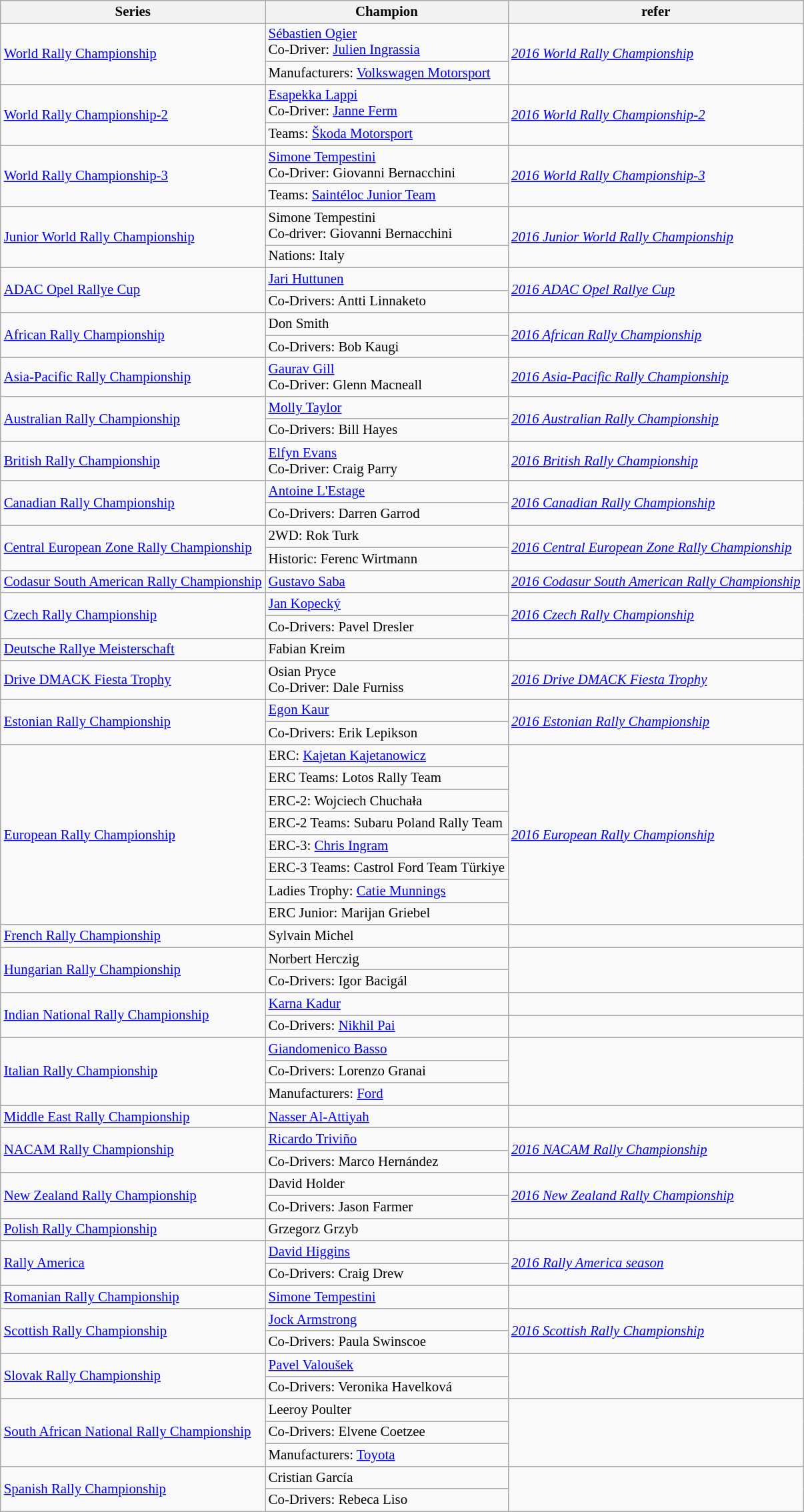<table class="wikitable" style="font-size:87%">
<tr>
<th>Series</th>
<th>Champion</th>
<th>refer</th>
</tr>
<tr>
<td rowspan="2"><a href='#'>World Rally Championship</a></td>
<td> <a href='#'>Sébastien Ogier</a><br>Co-Driver:  <a href='#'>Julien Ingrassia</a></td>
<td rowspan="2"><em><a href='#'>2016 World Rally Championship</a></em></td>
</tr>
<tr>
<td>Manufacturers:  <a href='#'>Volkswagen Motorsport</a></td>
</tr>
<tr>
<td rowspan="2"><a href='#'>World Rally Championship-2</a></td>
<td> <a href='#'>Esapekka Lappi</a><br>Co-Driver:  <a href='#'>Janne Ferm</a></td>
<td rowspan="2"><em><a href='#'>2016 World Rally Championship-2</a></em></td>
</tr>
<tr>
<td>Teams:  <a href='#'>Škoda Motorsport</a></td>
</tr>
<tr>
<td rowspan="2"><a href='#'>World Rally Championship-3</a></td>
<td> <a href='#'>Simone Tempestini</a><br>Co-Driver:  Giovanni Bernacchini</td>
<td rowspan="2"><em><a href='#'>2016 World Rally Championship-3</a></em></td>
</tr>
<tr>
<td>Teams:  <a href='#'>Saintéloc Junior Team</a></td>
</tr>
<tr>
<td rowspan="2"><a href='#'>Junior World Rally Championship</a></td>
<td> Simone Tempestini<br>Co-driver:  Giovanni Bernacchini</td>
<td rowspan="2"><em><a href='#'>2016 Junior World Rally Championship</a></em></td>
</tr>
<tr>
<td>Nations:  Italy</td>
</tr>
<tr>
<td rowspan=2><a href='#'>ADAC Opel Rallye Cup</a></td>
<td> <a href='#'>Jari Huttunen</a></td>
<td rowspan=2><em><a href='#'>2016 ADAC Opel Rallye Cup</a></em></td>
</tr>
<tr>
<td>Co-Drivers:  Antti Linnaketo</td>
</tr>
<tr>
<td rowspan=2><a href='#'>African Rally Championship</a></td>
<td> Don Smith</td>
<td rowspan=2><em><a href='#'>2016 African Rally Championship</a></em></td>
</tr>
<tr>
<td>Co-Drivers:  Bob Kaugi</td>
</tr>
<tr>
<td><a href='#'>Asia-Pacific Rally Championship</a></td>
<td> <a href='#'>Gaurav Gill</a><br>Co-Driver:  Glenn Macneall</td>
<td><em><a href='#'>2016 Asia-Pacific Rally Championship</a></em></td>
</tr>
<tr>
<td rowspan=2><a href='#'>Australian Rally Championship</a></td>
<td> <a href='#'>Molly Taylor</a></td>
<td rowspan=2><em><a href='#'>2016 Australian Rally Championship</a></em></td>
</tr>
<tr>
<td>Co-Drivers:  Bill Hayes</td>
</tr>
<tr>
<td><a href='#'>British Rally Championship</a></td>
<td> <a href='#'>Elfyn Evans</a><br>Co-Driver:  Craig Parry</td>
<td><em><a href='#'>2016 British Rally Championship</a></em></td>
</tr>
<tr>
<td rowspan=2><a href='#'>Canadian Rally Championship</a></td>
<td> <a href='#'>Antoine L'Estage</a></td>
<td rowspan=2><em><a href='#'>2016 Canadian Rally Championship</a></em></td>
</tr>
<tr>
<td>Co-Drivers:  Darren Garrod</td>
</tr>
<tr>
<td rowspan=2><a href='#'>Central European Zone Rally Championship</a></td>
<td>2WD:  Rok Turk</td>
<td rowspan=2><em><a href='#'>2016 Central European Zone Rally Championship</a></em></td>
</tr>
<tr>
<td>Historic:  Ferenc Wirtmann</td>
</tr>
<tr>
<td><a href='#'>Codasur South American Rally Championship</a></td>
<td> <a href='#'>Gustavo Saba</a></td>
<td><em><a href='#'>2016 Codasur South American Rally Championship</a></em></td>
</tr>
<tr>
<td rowspan=2><a href='#'>Czech Rally Championship</a></td>
<td> <a href='#'>Jan Kopecký</a></td>
<td rowspan=2><em><a href='#'>2016 Czech Rally Championship</a></em></td>
</tr>
<tr>
<td>Co-Drivers:  Pavel Dresler</td>
</tr>
<tr>
<td><a href='#'>Deutsche Rallye Meisterschaft</a></td>
<td> Fabian Kreim</td>
<td></td>
</tr>
<tr>
<td><a href='#'>Drive DMACK Fiesta Trophy</a></td>
<td> Osian Pryce<br>Co-Driver:  Dale Furniss</td>
<td><em><a href='#'>2016 Drive DMACK Fiesta Trophy</a></em></td>
</tr>
<tr>
<td rowspan=2><a href='#'>Estonian Rally Championship</a></td>
<td> <a href='#'>Egon Kaur</a></td>
<td rowspan=2><em><a href='#'>2016 Estonian Rally Championship</a></em></td>
</tr>
<tr>
<td>Co-Drivers:  Erik Lepikson</td>
</tr>
<tr>
<td rowspan=8><a href='#'>European Rally Championship</a></td>
<td>ERC:  <a href='#'>Kajetan Kajetanowicz</a></td>
<td rowspan=8><em><a href='#'>2016 European Rally Championship</a></em></td>
</tr>
<tr>
<td>ERC Teams:  Lotos Rally Team</td>
</tr>
<tr>
<td>ERC-2:  Wojciech Chuchała</td>
</tr>
<tr>
<td>ERC-2 Teams:  Subaru Poland Rally Team</td>
</tr>
<tr>
<td>ERC-3:  <a href='#'>Chris Ingram</a></td>
</tr>
<tr>
<td>ERC-3 Teams:  Castrol Ford Team Türkiye</td>
</tr>
<tr>
<td>Ladies Trophy:  <a href='#'>Catie Munnings</a></td>
</tr>
<tr>
<td>ERC Junior:  Marijan Griebel</td>
</tr>
<tr>
<td><a href='#'>French Rally Championship</a></td>
<td> Sylvain Michel</td>
<td></td>
</tr>
<tr>
<td rowspan=2><a href='#'>Hungarian Rally Championship</a></td>
<td> Norbert Herczig</td>
<td rowspan=2></td>
</tr>
<tr>
<td>Co-Drivers:  Igor Bacigál</td>
</tr>
<tr>
<td rowspan=2><a href='#'>Indian National Rally Championship</a></td>
<td> <a href='#'>Karna Kadur</a></td>
<td></td>
</tr>
<tr>
<td>Co-Drivers:  <a href='#'>Nikhil Pai</a></td>
</tr>
<tr>
<td rowspan=3><a href='#'>Italian Rally Championship</a></td>
<td> <a href='#'>Giandomenico Basso</a></td>
<td rowspan=3></td>
</tr>
<tr>
<td>Co-Drivers:  Lorenzo Granai</td>
</tr>
<tr>
<td>Manufacturers:  <a href='#'>Ford</a></td>
</tr>
<tr>
<td><a href='#'>Middle East Rally Championship</a></td>
<td> <a href='#'>Nasser Al-Attiyah</a></td>
<td></td>
</tr>
<tr>
<td rowspan=2><a href='#'>NACAM Rally Championship</a></td>
<td> <a href='#'>Ricardo Triviño</a></td>
<td rowspan=2><em><a href='#'>2016 NACAM Rally Championship</a></em></td>
</tr>
<tr>
<td>Co-Drivers:  Marco Hernández</td>
</tr>
<tr>
<td rowspan=2><a href='#'>New Zealand Rally Championship</a></td>
<td> David Holder</td>
<td rowspan=2><em><a href='#'>2016 New Zealand Rally Championship</a></em></td>
</tr>
<tr>
<td>Co-Drivers:  Jason Farmer</td>
</tr>
<tr>
<td><a href='#'>Polish Rally Championship</a></td>
<td> Grzegorz Grzyb</td>
<td></td>
</tr>
<tr>
<td rowspan=2><a href='#'>Rally America</a></td>
<td> <a href='#'>David Higgins</a></td>
<td rowspan=2><em><a href='#'>2016 Rally America season</a></em></td>
</tr>
<tr>
<td>Co-Drivers:  Craig Drew</td>
</tr>
<tr>
<td><a href='#'>Romanian Rally Championship</a></td>
<td> <a href='#'>Simone Tempestini</a></td>
<td></td>
</tr>
<tr>
<td rowspan=2><a href='#'>Scottish Rally Championship</a></td>
<td> <a href='#'>Jock Armstrong</a></td>
<td rowspan=2><em><a href='#'>2016 Scottish Rally Championship</a></em></td>
</tr>
<tr>
<td>Co-Drivers:  Paula Swinscoe</td>
</tr>
<tr>
<td rowspan=2><a href='#'>Slovak Rally Championship</a></td>
<td> <a href='#'>Pavel Valoušek</a></td>
<td rowspan=2></td>
</tr>
<tr>
<td>Co-Drivers:  Veronika Havelková</td>
</tr>
<tr>
<td rowspan=3><a href='#'>South African National Rally Championship</a></td>
<td> Leeroy Poulter</td>
<td rowspan=3></td>
</tr>
<tr>
<td>Co-Drivers:  Elvene Coetzee</td>
</tr>
<tr>
<td>Manufacturers:  <a href='#'>Toyota</a></td>
</tr>
<tr>
<td rowspan=2><a href='#'>Spanish Rally Championship</a></td>
<td> Cristian García</td>
<td rowspan=2></td>
</tr>
<tr>
<td>Co-Drivers:  Rebeca Liso</td>
</tr>
</table>
